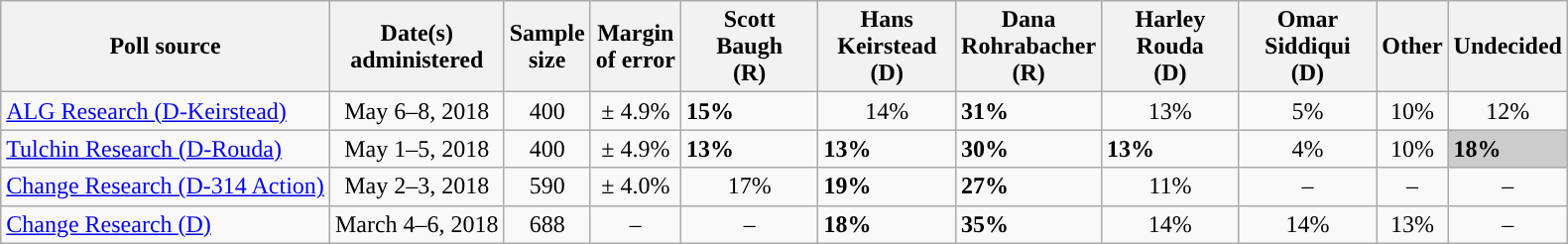<table class="wikitable">
<tr>
<th>Poll source</th>
<th>Date(s)<br>administered</th>
<th>Sample<br>size</th>
<th>Margin<br>of error</th>
<th style="width:85px">Scott<br>Baugh<br>(R)</th>
<th style="width:85px">Hans<br>Keirstead<br>(D)</th>
<th style="width:85px">Dana<br>Rohrabacher<br>(R)</th>
<th style="width:85px">Harley<br>Rouda<br>(D)</th>
<th style="width:85px">Omar<br>Siddiqui<br>(D)</th>
<th>Other</th>
<th>Undecided</th>
</tr>
<tr>
<td><a href='#'>ALG Research (D-Keirstead)</a></td>
<td style="text-align:center">May 6–8, 2018</td>
<td style="text-align:center">400</td>
<td style="text-align:center">± 4.9%</td>
<td style="background-color:"><strong>15%</strong></td>
<td style="text-align:center">14%</td>
<td style="background-color:"><strong>31%</strong></td>
<td style="text-align:center">13%</td>
<td style="text-align:center">5%</td>
<td style="text-align:center">10%</td>
<td style="text-align:center">12%</td>
</tr>
<tr>
<td><a href='#'>Tulchin Research (D-Rouda)</a></td>
<td style="text-align:center">May 1–5, 2018</td>
<td style="text-align:center">400</td>
<td style="text-align:center">± 4.9%</td>
<td style="background-color:"><strong>13%</strong></td>
<td style="background-color:"><strong>13%</strong></td>
<td style="background-color:"><strong>30%</strong></td>
<td style="background-color:"><strong>13%</strong></td>
<td style="text-align:center">4%</td>
<td style="text-align:center">10%</td>
<td style="background:#cccccc" style="text-align:center"><strong>18%</strong></td>
</tr>
<tr>
<td><a href='#'>Change Research (D-314 Action)</a></td>
<td style="text-align:center">May 2–3, 2018</td>
<td style="text-align:center">590</td>
<td style="text-align:center">± 4.0%</td>
<td style="text-align:center">17%</td>
<td style="background-color:"><strong>19%</strong></td>
<td style="background-color:"><strong>27%</strong></td>
<td style="text-align:center">11%</td>
<td style="text-align:center">–</td>
<td style="text-align:center">–</td>
<td style="text-align:center">–</td>
</tr>
<tr>
<td><a href='#'>Change Research (D)</a></td>
<td style="text-align:center">March 4–6, 2018</td>
<td style="text-align:center">688</td>
<td style="text-align:center">–</td>
<td style="text-align:center">–</td>
<td style="background-color:"><strong>18%</strong></td>
<td style="background-color:"><strong>35%</strong></td>
<td style="text-align:center">14%</td>
<td style="text-align:center">14%</td>
<td style="text-align:center">13%</td>
<td style="text-align:center">–</td>
</tr>
</table>
